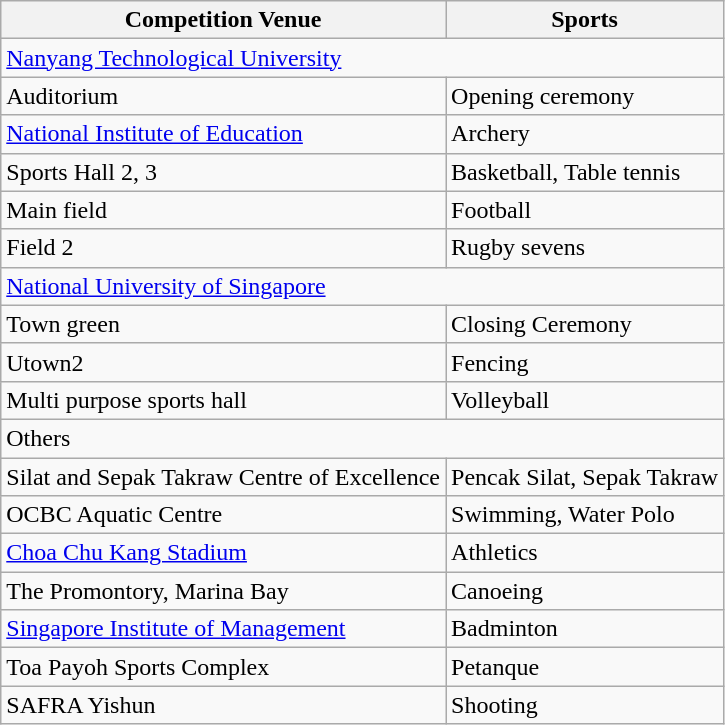<table class="wikitable">
<tr>
<th>Competition Venue</th>
<th>Sports</th>
</tr>
<tr>
<td colspan=2><a href='#'>Nanyang Technological University</a></td>
</tr>
<tr>
<td>Auditorium</td>
<td>Opening ceremony</td>
</tr>
<tr>
<td><a href='#'>National Institute of Education</a></td>
<td>Archery</td>
</tr>
<tr>
<td>Sports Hall 2, 3</td>
<td>Basketball, Table tennis</td>
</tr>
<tr>
<td>Main field</td>
<td>Football</td>
</tr>
<tr>
<td>Field 2</td>
<td>Rugby sevens</td>
</tr>
<tr>
<td colspan=2><a href='#'>National University of Singapore</a></td>
</tr>
<tr>
<td>Town green</td>
<td>Closing Ceremony</td>
</tr>
<tr>
<td>Utown2</td>
<td>Fencing</td>
</tr>
<tr>
<td>Multi purpose sports hall</td>
<td>Volleyball</td>
</tr>
<tr>
<td colspan=2>Others</td>
</tr>
<tr>
<td>Silat and Sepak Takraw Centre of Excellence</td>
<td>Pencak Silat, Sepak Takraw</td>
</tr>
<tr>
<td>OCBC Aquatic Centre</td>
<td>Swimming, Water Polo</td>
</tr>
<tr>
<td><a href='#'>Choa Chu Kang Stadium</a></td>
<td>Athletics</td>
</tr>
<tr>
<td>The Promontory, Marina Bay</td>
<td>Canoeing</td>
</tr>
<tr>
<td><a href='#'>Singapore Institute of Management</a></td>
<td>Badminton</td>
</tr>
<tr>
<td>Toa Payoh Sports Complex</td>
<td>Petanque</td>
</tr>
<tr>
<td>SAFRA Yishun</td>
<td>Shooting</td>
</tr>
</table>
